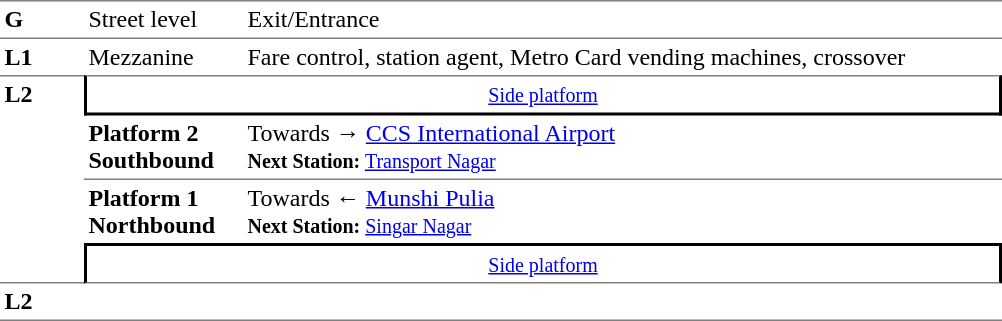<table border="0" cellspacing="0" cellpadding="3" table>
<tr>
<td style="border-bottom:solid 1px gray;border-top:solid 1px gray;" width="50" valign="top"><strong>G</strong></td>
<td style="border-top:solid 1px gray;border-bottom:solid 1px gray;" width="100" valign="top">Street level</td>
<td style="border-top:solid 1px gray;border-bottom:solid 1px gray;" width="500" valign="top">Exit/Entrance</td>
</tr>
<tr>
<td valign="top"><strong>L1</strong></td>
<td valign="top">Mezzanine</td>
<td valign="top">Fare control, station agent, Metro Card vending machines, crossover<br></td>
</tr>
<tr>
<td rowspan="4" style="border-top:solid 1px gray;border-bottom:solid 1px gray;" width="50" valign="top"><strong>L2</strong></td>
<td colspan="2" style="border-top:solid 1px gray;border-right:solid 2px black;border-left:solid 2px black;border-bottom:solid 2px black;text-align:center;"><small><a href='#'>Side platform</a></small></td>
</tr>
<tr>
<td style="border-bottom:solid 1px gray;" width="100"><span><strong>Platform 2</strong><br><strong>Southbound</strong></span></td>
<td style="border-bottom:solid 1px gray;" width="500">Towards → <a href='#'>CCS International Airport</a><br><small><strong>Next Station:</strong> <a href='#'>Transport Nagar</a></small></td>
</tr>
<tr>
<td><span><strong>Platform 1</strong><br><strong>Northbound</strong></span></td>
<td><span></span>Towards ← <a href='#'>Munshi Pulia</a><br><small><strong>Next Station:</strong> <a href='#'>Singar Nagar</a></small></td>
</tr>
<tr>
<td colspan="2" style="border-top:solid 2px black;border-right:solid 2px black;border-left:solid 2px black;border-bottom:solid 1px gray;text-align:center;"><small><a href='#'>Side platform</a></small></td>
</tr>
<tr>
<td rowspan="2" style="border-bottom:solid 1px gray;" width="50" valign="top"><strong>L2</strong></td>
<td style="border-bottom:solid 1px gray;" width="100"></td>
<td style="border-bottom:solid 1px gray;" width="500"></td>
</tr>
<tr>
</tr>
</table>
